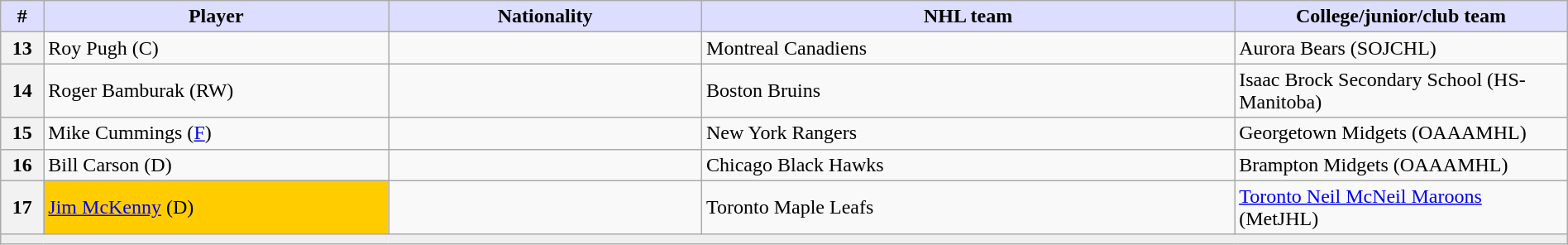<table class="wikitable" style="width: 100%">
<tr>
<th style="background:#ddf; width:2.75%;">#</th>
<th style="background:#ddf; width:22.0%;">Player</th>
<th style="background:#ddf; width:20.0%;">Nationality</th>
<th style="background:#ddf; width:34.0%;">NHL team</th>
<th style="background:#ddf; width:100.0%;">College/junior/club team</th>
</tr>
<tr>
<th>13</th>
<td>Roy Pugh (C)</td>
<td></td>
<td>Montreal Canadiens</td>
<td>Aurora Bears (SOJCHL)</td>
</tr>
<tr>
<th>14</th>
<td>Roger Bamburak (RW)</td>
<td></td>
<td>Boston Bruins</td>
<td>Isaac Brock Secondary School (HS-Manitoba)</td>
</tr>
<tr>
<th>15</th>
<td>Mike Cummings (<a href='#'>F</a>)</td>
<td></td>
<td>New York Rangers</td>
<td>Georgetown Midgets (OAAAMHL)</td>
</tr>
<tr>
<th>16</th>
<td>Bill Carson (D)</td>
<td></td>
<td>Chicago Black Hawks</td>
<td>Brampton Midgets (OAAAMHL)</td>
</tr>
<tr>
<th>17</th>
<td bgcolor="#FFCC00"><a href='#'>Jim McKenny</a> (D)</td>
<td></td>
<td>Toronto Maple Leafs</td>
<td><a href='#'>Toronto Neil McNeil Maroons</a> (MetJHL)</td>
</tr>
<tr>
<td align=center colspan="6" bgcolor="#efefef"></td>
</tr>
</table>
